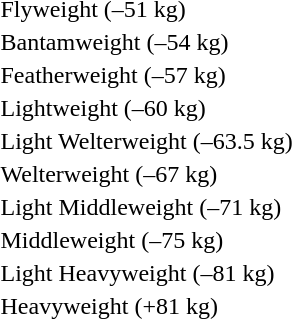<table>
<tr>
<td>Flyweight (–51 kg)</td>
<td></td>
<td></td>
<td></td>
</tr>
<tr>
<td>Bantamweight (–54 kg)</td>
<td></td>
<td></td>
<td></td>
</tr>
<tr>
<td>Featherweight (–57 kg)</td>
<td></td>
<td></td>
<td></td>
</tr>
<tr>
<td>Lightweight (–60 kg)</td>
<td></td>
<td></td>
<td></td>
</tr>
<tr>
<td>Light Welterweight (–63.5 kg)</td>
<td></td>
<td></td>
<td></td>
</tr>
<tr>
<td>Welterweight (–67 kg)</td>
<td></td>
<td></td>
<td></td>
</tr>
<tr>
<td>Light Middleweight (–71 kg)</td>
<td></td>
<td></td>
<td></td>
</tr>
<tr>
<td>Middleweight (–75 kg)</td>
<td></td>
<td></td>
<td></td>
</tr>
<tr>
<td>Light Heavyweight (–81 kg)</td>
<td></td>
<td></td>
<td></td>
</tr>
<tr>
<td>Heavyweight (+81 kg)</td>
<td></td>
<td></td>
<td></td>
</tr>
<tr>
</tr>
</table>
